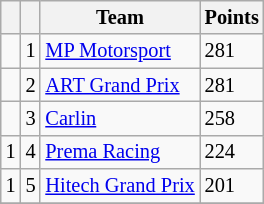<table class="wikitable" style="font-size: 85%;">
<tr>
<th></th>
<th></th>
<th>Team</th>
<th>Points</th>
</tr>
<tr>
<td align="left"></td>
<td align="center">1</td>
<td> <a href='#'>MP Motorsport</a></td>
<td>281</td>
</tr>
<tr>
<td align="left"></td>
<td align="center">2</td>
<td> <a href='#'>ART Grand Prix</a></td>
<td>281</td>
</tr>
<tr>
<td align="left"></td>
<td align="center">3</td>
<td> <a href='#'>Carlin</a></td>
<td>258</td>
</tr>
<tr>
<td align="left"> 1</td>
<td align="center">4</td>
<td> <a href='#'>Prema Racing</a></td>
<td>224</td>
</tr>
<tr>
<td align="left"> 1</td>
<td align="center">5</td>
<td> <a href='#'>Hitech Grand Prix</a></td>
<td>201</td>
</tr>
<tr>
</tr>
</table>
